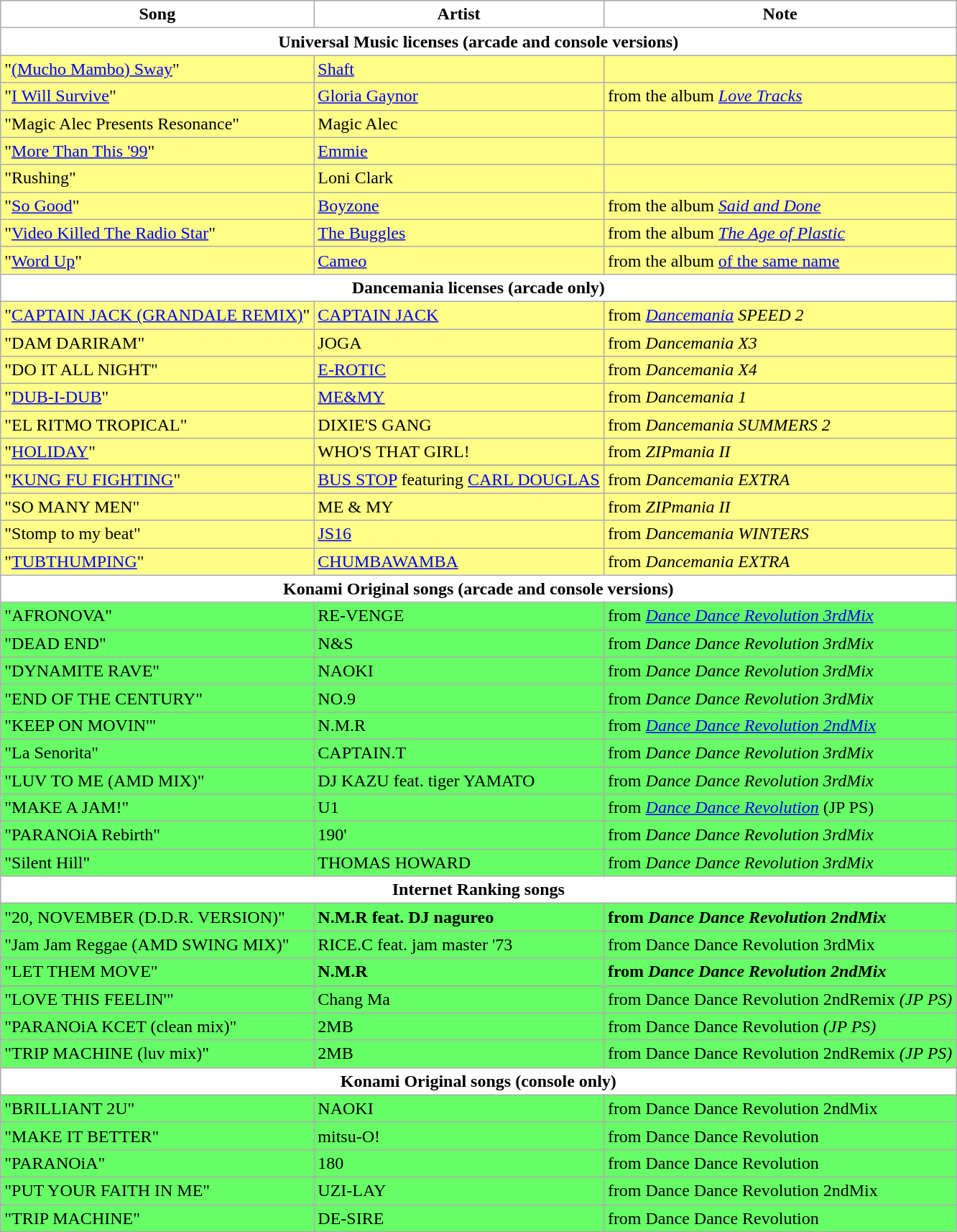<table class="wikitable">
<tr>
<th style="background:#fff;">Song</th>
<th style="background:#fff;">Artist</th>
<th style="background:#fff;">Note</th>
</tr>
<tr>
<th colspan="3" style="background:#ffffff;">Universal Music licenses (arcade and console versions)</th>
</tr>
<tr style="background:#ffff88;">
<td>"<a href='#'>(Mucho Mambo) Sway</a>"</td>
<td><a href='#'>Shaft</a></td>
<td></td>
</tr>
<tr style="background:#ffff88;">
<td>"<a href='#'>I Will Survive</a>"</td>
<td><a href='#'>Gloria Gaynor</a></td>
<td>from the album <em><a href='#'>Love Tracks</a></em></td>
</tr>
<tr style="background:#ffff88;">
<td>"Magic Alec Presents Resonance"</td>
<td>Magic Alec</td>
<td></td>
</tr>
<tr style="background:#ffff88;">
<td>"<a href='#'>More Than This '99</a>"</td>
<td><a href='#'>Emmie</a></td>
<td></td>
</tr>
<tr style="background:#ffff88;">
<td>"Rushing"</td>
<td>Loni Clark</td>
<td></td>
</tr>
<tr style="background:#ffff88;">
<td>"<a href='#'>So Good</a>"</td>
<td><a href='#'>Boyzone</a></td>
<td>from the album <em><a href='#'>Said and Done</a></em></td>
</tr>
<tr style="background:#ffff88;">
<td>"<a href='#'>Video Killed The Radio Star</a>"</td>
<td><a href='#'>The Buggles</a></td>
<td>from the album <em><a href='#'>The Age of Plastic</a></em></td>
</tr>
<tr style="background:#ffff88;">
<td>"<a href='#'>Word Up</a>"</td>
<td><a href='#'>Cameo</a></td>
<td>from the album <a href='#'>of the same name</a></td>
</tr>
<tr>
<th colspan="3" style="background:#ffffff;">Dancemania licenses (arcade only)</th>
</tr>
<tr style="background:#ffff88;">
<td>"<a href='#'>CAPTAIN JACK (GRANDALE REMIX)</a>"</td>
<td><a href='#'>CAPTAIN JACK</a></td>
<td>from <em><a href='#'>Dancemania</a> SPEED 2</em></td>
</tr>
<tr style="background:#ffff88;">
<td>"DAM DARIRAM"</td>
<td>JOGA</td>
<td>from <em>Dancemania X3</em></td>
</tr>
<tr style="background:#ffff88;">
<td>"DO IT ALL NIGHT"</td>
<td><a href='#'>E-ROTIC</a></td>
<td>from <em>Dancemania X4</em></td>
</tr>
<tr style="background:#ffff88;">
<td>"<a href='#'>DUB-I-DUB</a>"</td>
<td><a href='#'>ME&MY</a></td>
<td>from <em>Dancemania 1</em></td>
</tr>
<tr style="background:#ffff88;">
<td>"EL RITMO TROPICAL"</td>
<td>DIXIE'S GANG</td>
<td>from <em>Dancemania SUMMERS 2</em></td>
</tr>
<tr style="background:#ffff88;">
<td>"<a href='#'>HOLIDAY</a>"</td>
<td>WHO'S THAT GIRL!</td>
<td>from <em>ZIPmania II</em></td>
</tr>
<tr style="background:#ffff88;">
</tr>
<tr style="background:#ffff88;">
<td>"<a href='#'>KUNG FU FIGHTING</a>"</td>
<td><a href='#'>BUS STOP</a> featuring <a href='#'>CARL DOUGLAS</a></td>
<td>from <em>Dancemania EXTRA</em></td>
</tr>
<tr style="background:#ffff88;">
<td>"SO MANY MEN"</td>
<td>ME & MY</td>
<td>from <em>ZIPmania II</em></td>
</tr>
<tr style="background:#ffff88;">
<td>"Stomp to my beat"</td>
<td><a href='#'>JS16</a></td>
<td>from <em>Dancemania WINTERS</em></td>
</tr>
<tr style="background:#ffff88;">
<td>"<a href='#'>TUBTHUMPING</a>"</td>
<td><a href='#'>CHUMBAWAMBA</a></td>
<td>from <em>Dancemania EXTRA</em></td>
</tr>
<tr>
<th colspan="3" style="background:#ffffff;">Konami Original songs (arcade and console versions)</th>
</tr>
<tr style="background:#66ff66;">
<td>"AFRONOVA"</td>
<td>RE-VENGE</td>
<td>from <em><a href='#'>Dance Dance Revolution 3rdMix</a></em></td>
</tr>
<tr style="background:#66ff66;">
<td>"DEAD END"</td>
<td>N&S</td>
<td>from <em>Dance Dance Revolution 3rdMix</em></td>
</tr>
<tr style="background:#66ff66;">
<td>"DYNAMITE RAVE"</td>
<td>NAOKI</td>
<td>from <em>Dance Dance Revolution 3rdMix</em></td>
</tr>
<tr style="background:#66ff66;">
<td>"END OF THE CENTURY"</td>
<td>NO.9</td>
<td>from <em>Dance Dance Revolution 3rdMix</em></td>
</tr>
<tr style="background:#66ff66;">
<td>"KEEP ON MOVIN'"</td>
<td>N.M.R</td>
<td>from <em><a href='#'>Dance Dance Revolution 2ndMix</a></em></td>
</tr>
<tr style="background:#66ff66;">
<td>"La Senorita"</td>
<td>CAPTAIN.T</td>
<td>from <em>Dance Dance Revolution 3rdMix</em></td>
</tr>
<tr style="background:#66ff66;">
<td>"LUV TO ME (AMD MIX)"</td>
<td>DJ KAZU feat. tiger YAMATO</td>
<td>from <em>Dance Dance Revolution 3rdMix</em></td>
</tr>
<tr style="background:#66ff66;">
<td>"MAKE A JAM!"</td>
<td>U1</td>
<td>from <em><a href='#'>Dance Dance Revolution</a></em> (JP PS)</td>
</tr>
<tr style="background:#66ff66;">
<td>"PARANOiA Rebirth"</td>
<td>190'</td>
<td>from <em>Dance Dance Revolution 3rdMix</em></td>
</tr>
<tr style="background:#66ff66;">
<td>"Silent Hill"</td>
<td>THOMAS HOWARD</td>
<td>from <em>Dance Dance Revolution 3rdMix</em></td>
</tr>
<tr>
<th colspan="3" style="background:#ffffff;">Internet Ranking songs</th>
</tr>
<tr style="background:#66ff66;">
<td>"20, NOVEMBER (D.D.R. VERSION)"</td>
<td><strong>N.M.R feat. DJ nagureo</strong></td>
<td><strong>from <em>Dance Dance Revolution 2ndMix<strong><em></td>
</tr>
<tr style="background:#66ff66;">
<td>"Jam Jam Reggae (AMD SWING MIX)"</td>
<td></strong>RICE.C feat. jam master '73<strong></td>
<td></strong>from </em>Dance Dance Revolution 3rdMix</em></strong></td>
</tr>
<tr style="background:#66ff66;">
<td>"LET THEM MOVE"</td>
<td><strong>N.M.R</strong></td>
<td><strong>from <em>Dance Dance Revolution 2ndMix<strong><em></td>
</tr>
<tr style="background:#66ff66;">
</tr>
<tr style="background:#66ff66;">
<td>"LOVE THIS FEELIN'"</td>
<td></strong>Chang Ma<strong></td>
<td></strong>from </em>Dance Dance Revolution 2ndRemix<em> (JP PS)<strong></td>
</tr>
<tr style="background:#66ff66;">
<td>"PARANOiA KCET (clean mix)"</td>
<td></strong>2MB<strong></td>
<td></strong>from </em>Dance Dance Revolution<em> (JP PS)<strong></td>
</tr>
<tr style="background:#66ff66;">
<td>"TRIP MACHINE (luv mix)"</td>
<td></strong>2MB<strong></td>
<td></strong>from </em>Dance Dance Revolution 2ndRemix<em> (JP PS)<strong></td>
</tr>
<tr>
<th colspan="3" style="background:#ffffff;">Konami Original songs (console only)</th>
</tr>
<tr style="background:#66ff66;">
<td>"BRILLIANT 2U"</td>
<td>NAOKI</td>
<td>from </em>Dance Dance Revolution 2ndMix<em></td>
</tr>
<tr style="background:#66ff66;">
<td>"MAKE IT BETTER"</td>
<td>mitsu-O!</td>
<td>from </em>Dance Dance Revolution<em></td>
</tr>
<tr style="background:#66ff66;">
<td>"PARANOiA"</td>
<td>180</td>
<td>from </em>Dance Dance Revolution<em></td>
</tr>
<tr style="background:#66ff66;">
<td>"PUT YOUR FAITH IN ME"</td>
<td>UZI-LAY</td>
<td>from </em>Dance Dance Revolution 2ndMix<em></td>
</tr>
<tr style="background:#66ff66;">
<td>"TRIP MACHINE"</td>
<td>DE-SIRE</td>
<td>from </em>Dance Dance Revolution<em></td>
</tr>
</table>
